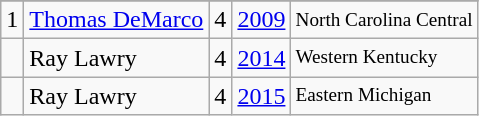<table class="wikitable">
<tr>
</tr>
<tr>
<td>1</td>
<td><a href='#'>Thomas DeMarco</a></td>
<td>4</td>
<td><a href='#'>2009</a></td>
<td style="font-size:80%;">North Carolina Central</td>
</tr>
<tr>
<td></td>
<td>Ray Lawry</td>
<td>4</td>
<td><a href='#'>2014</a></td>
<td style="font-size:80%;">Western Kentucky</td>
</tr>
<tr>
<td></td>
<td>Ray Lawry</td>
<td>4</td>
<td><a href='#'>2015</a></td>
<td style="font-size:80%;">Eastern Michigan</td>
</tr>
</table>
